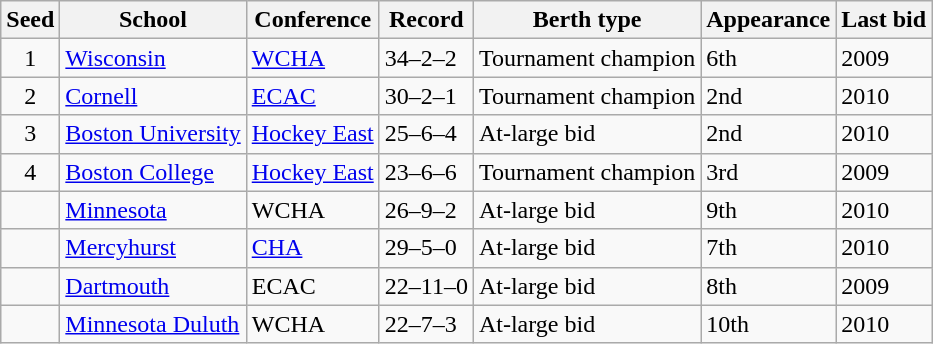<table class="wikitable">
<tr>
<th>Seed</th>
<th>School</th>
<th>Conference</th>
<th>Record</th>
<th>Berth type</th>
<th>Appearance</th>
<th>Last bid</th>
</tr>
<tr>
<td align=center>1</td>
<td><a href='#'>Wisconsin</a></td>
<td><a href='#'>WCHA</a></td>
<td>34–2–2</td>
<td>Tournament champion</td>
<td>6th</td>
<td>2009</td>
</tr>
<tr>
<td align=center>2</td>
<td><a href='#'>Cornell</a></td>
<td><a href='#'>ECAC</a></td>
<td>30–2–1</td>
<td>Tournament champion</td>
<td>2nd</td>
<td>2010</td>
</tr>
<tr>
<td align=center>3</td>
<td><a href='#'>Boston University</a></td>
<td><a href='#'>Hockey East</a></td>
<td>25–6–4</td>
<td>At-large bid</td>
<td>2nd</td>
<td>2010</td>
</tr>
<tr>
<td align=center>4</td>
<td><a href='#'>Boston College</a></td>
<td><a href='#'>Hockey East</a></td>
<td>23–6–6</td>
<td>Tournament champion</td>
<td>3rd</td>
<td>2009</td>
</tr>
<tr>
<td></td>
<td><a href='#'>Minnesota</a></td>
<td>WCHA</td>
<td>26–9–2</td>
<td>At-large bid</td>
<td>9th</td>
<td>2010</td>
</tr>
<tr>
<td></td>
<td><a href='#'>Mercyhurst</a></td>
<td><a href='#'>CHA</a></td>
<td>29–5–0</td>
<td>At-large bid</td>
<td>7th</td>
<td>2010</td>
</tr>
<tr>
<td></td>
<td><a href='#'>Dartmouth</a></td>
<td>ECAC</td>
<td>22–11–0</td>
<td>At-large bid</td>
<td>8th</td>
<td>2009</td>
</tr>
<tr>
<td></td>
<td><a href='#'>Minnesota Duluth</a></td>
<td>WCHA</td>
<td>22–7–3</td>
<td>At-large bid</td>
<td>10th</td>
<td>2010</td>
</tr>
</table>
